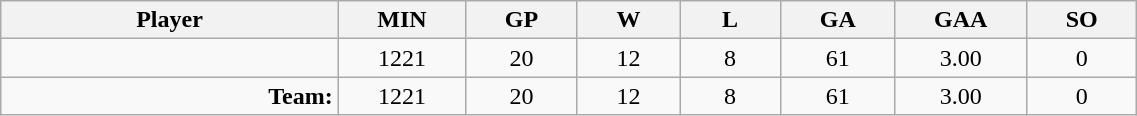<table class="wikitable sortable" width="60%">
<tr>
<th bgcolor="#DDDDFF" width="10%">Player</th>
<th width="3%" bgcolor="#DDDDFF" title="Minutes played">MIN</th>
<th width="3%" bgcolor="#DDDDFF" title="Games played in">GP</th>
<th width="3%" bgcolor="#DDDDFF" title="Games played in">W</th>
<th width="3%" bgcolor="#DDDDFF"title="Games played in">L</th>
<th width="3%" bgcolor="#DDDDFF" title="Goals against">GA</th>
<th width="3%" bgcolor="#DDDDFF" title="Goals against average">GAA</th>
<th width="3%" bgcolor="#DDDDFF" title="Shut-outs">SO</th>
</tr>
<tr align="center">
<td align="right"></td>
<td>1221</td>
<td>20</td>
<td>12</td>
<td>8</td>
<td>61</td>
<td>3.00</td>
<td>0</td>
</tr>
<tr align="center">
<td align="right"><strong>Team:</strong></td>
<td>1221</td>
<td>20</td>
<td>12</td>
<td>8</td>
<td>61</td>
<td>3.00</td>
<td>0</td>
</tr>
</table>
